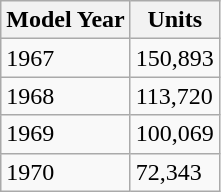<table class="wikitable">
<tr>
<th>Model Year</th>
<th>Units</th>
</tr>
<tr>
<td>1967</td>
<td>150,893</td>
</tr>
<tr>
<td>1968</td>
<td>113,720</td>
</tr>
<tr>
<td>1969</td>
<td>100,069</td>
</tr>
<tr>
<td>1970</td>
<td>72,343</td>
</tr>
</table>
